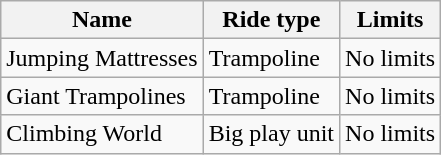<table class="wikitable">
<tr>
<th>Name</th>
<th>Ride type</th>
<th>Limits</th>
</tr>
<tr>
<td>Jumping Mattresses</td>
<td>Trampoline</td>
<td>No limits</td>
</tr>
<tr>
<td>Giant Trampolines</td>
<td>Trampoline</td>
<td>No limits</td>
</tr>
<tr>
<td>Climbing World</td>
<td>Big play unit</td>
<td>No limits</td>
</tr>
</table>
